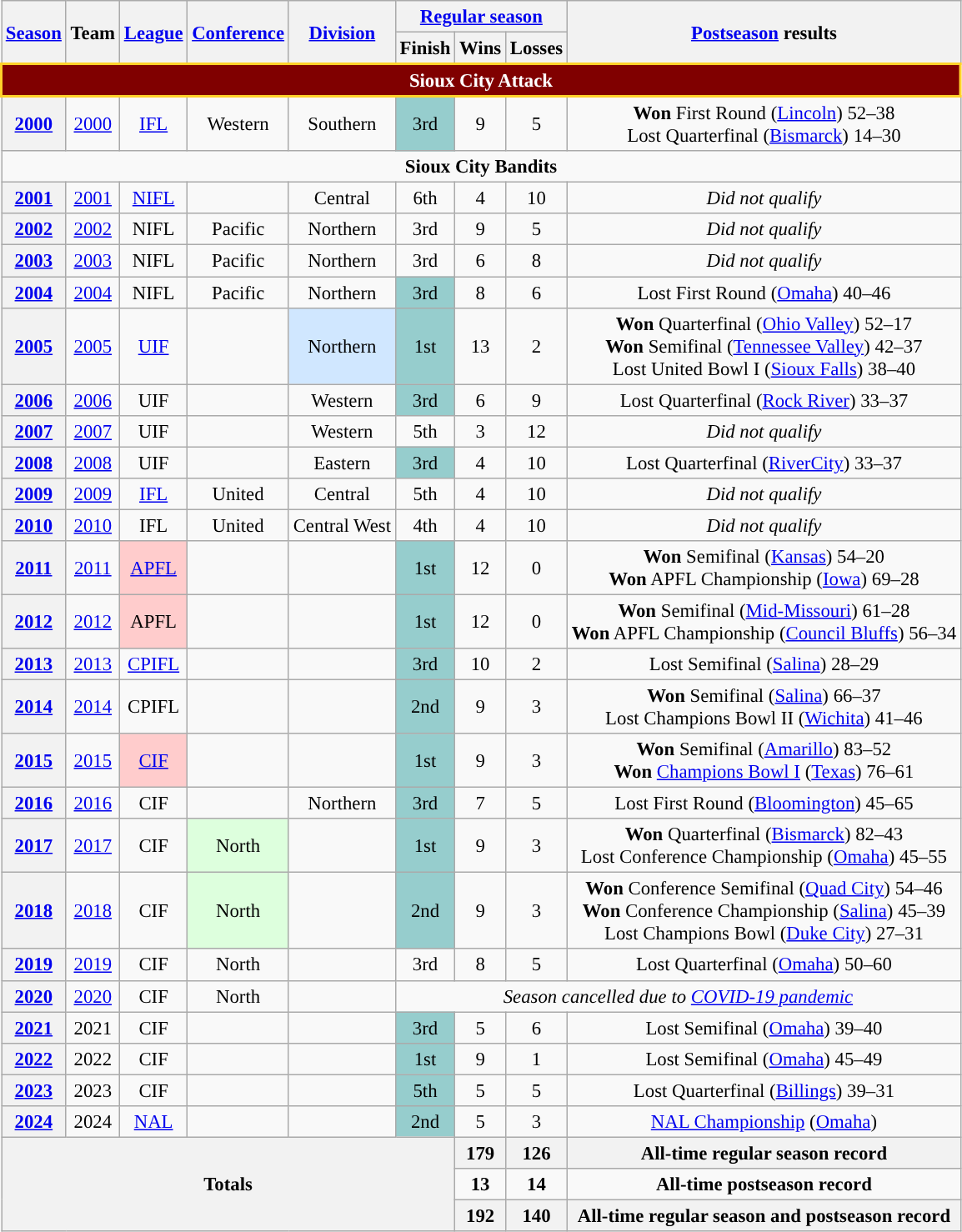<table class="wikitable" style="text-align:center; font-size: 95%;">
<tr>
<th rowspan="2"><a href='#'>Season</a></th>
<th rowspan="2">Team</th>
<th rowspan="2"><a href='#'>League</a></th>
<th rowspan="2"><a href='#'>Conference</a></th>
<th rowspan="2"><a href='#'>Division</a></th>
<th colspan="3"><a href='#'>Regular season</a></th>
<th rowspan="2"><a href='#'>Postseason</a> results</th>
</tr>
<tr>
<th>Finish</th>
<th>Wins</th>
<th>Losses</th>
</tr>
<tr>
<td colspan="16" align="center" style="background-color:maroon; color:#FFFFFF; border:2px solid #FFD12A"><strong>Sioux City Attack</strong></td>
</tr>
<tr>
<th><a href='#'>2000</a></th>
<td><a href='#'>2000</a></td>
<td><a href='#'>IFL</a></td>
<td>Western</td>
<td>Southern</td>
<td bgcolor=#96cdcd>3rd</td>
<td>9</td>
<td>5</td>
<td><strong>Won</strong> First Round (<a href='#'>Lincoln</a>) 52–38<br> Lost Quarterfinal (<a href='#'>Bismarck</a>) 14–30</td>
</tr>
<tr>
<td colspan="16" align="center"><strong>Sioux City Bandits</strong></td>
</tr>
<tr>
<th><a href='#'>2001</a></th>
<td><a href='#'>2001</a></td>
<td><a href='#'>NIFL</a></td>
<td></td>
<td>Central</td>
<td>6th</td>
<td>4</td>
<td>10</td>
<td><em>Did not qualify</em></td>
</tr>
<tr>
<th><a href='#'>2002</a></th>
<td><a href='#'>2002</a></td>
<td>NIFL</td>
<td>Pacific</td>
<td>Northern</td>
<td>3rd</td>
<td>9</td>
<td>5</td>
<td><em>Did not qualify</em></td>
</tr>
<tr>
<th><a href='#'>2003</a></th>
<td><a href='#'>2003</a></td>
<td>NIFL</td>
<td>Pacific</td>
<td>Northern</td>
<td>3rd</td>
<td>6</td>
<td>8</td>
<td><em>Did not qualify</em></td>
</tr>
<tr>
<th><a href='#'>2004</a></th>
<td><a href='#'>2004</a></td>
<td>NIFL</td>
<td>Pacific</td>
<td>Northern</td>
<td bgcolor=#96cdcd>3rd</td>
<td>8</td>
<td>6</td>
<td>Lost First Round (<a href='#'>Omaha</a>) 40–46</td>
</tr>
<tr>
<th><a href='#'>2005</a></th>
<td><a href='#'>2005</a></td>
<td><a href='#'>UIF</a></td>
<td></td>
<td bgcolor=#d0e7ff>Northern</td>
<td bgcolor=#96cdcd>1st</td>
<td>13</td>
<td>2</td>
<td><strong>Won</strong> Quarterfinal (<a href='#'>Ohio Valley</a>) 52–17<br> <strong>Won</strong> Semifinal (<a href='#'>Tennessee Valley</a>) 42–37<br> Lost United Bowl I (<a href='#'>Sioux Falls</a>) 38–40</td>
</tr>
<tr>
<th><a href='#'>2006</a></th>
<td><a href='#'>2006</a></td>
<td>UIF</td>
<td></td>
<td>Western</td>
<td bgcolor=#96cdcd>3rd</td>
<td>6</td>
<td>9</td>
<td>Lost Quarterfinal (<a href='#'>Rock River</a>) 33–37</td>
</tr>
<tr>
<th><a href='#'>2007</a></th>
<td><a href='#'>2007</a></td>
<td>UIF</td>
<td></td>
<td>Western</td>
<td>5th</td>
<td>3</td>
<td>12</td>
<td><em>Did not qualify</em></td>
</tr>
<tr>
<th><a href='#'>2008</a></th>
<td><a href='#'>2008</a></td>
<td>UIF</td>
<td></td>
<td>Eastern</td>
<td bgcolor=#96cdcd>3rd</td>
<td>4</td>
<td>10</td>
<td>Lost Quarterfinal (<a href='#'>RiverCity</a>) 33–37</td>
</tr>
<tr>
<th><a href='#'>2009</a></th>
<td><a href='#'>2009</a></td>
<td><a href='#'>IFL</a></td>
<td>United</td>
<td>Central</td>
<td>5th</td>
<td>4</td>
<td>10</td>
<td><em>Did not qualify</em></td>
</tr>
<tr>
<th><a href='#'>2010</a></th>
<td><a href='#'>2010</a></td>
<td>IFL</td>
<td>United</td>
<td>Central West</td>
<td>4th</td>
<td>4</td>
<td>10</td>
<td><em>Did not qualify</em></td>
</tr>
<tr>
<th><a href='#'>2011</a></th>
<td><a href='#'>2011</a></td>
<td bgcolor=#fcc><a href='#'>APFL</a></td>
<td></td>
<td></td>
<td bgcolor=#96cdcd>1st</td>
<td>12</td>
<td>0</td>
<td><strong>Won</strong> Semifinal (<a href='#'>Kansas</a>) 54–20<br> <strong>Won</strong> APFL Championship (<a href='#'>Iowa</a>) 69–28</td>
</tr>
<tr>
<th><a href='#'>2012</a></th>
<td><a href='#'>2012</a></td>
<td bgcolor=#fcc>APFL</td>
<td></td>
<td></td>
<td bgcolor=#96cdcd>1st</td>
<td>12</td>
<td>0</td>
<td><strong>Won</strong> Semifinal (<a href='#'>Mid-Missouri</a>) 61–28<br> <strong>Won</strong> APFL Championship (<a href='#'>Council Bluffs</a>) 56–34</td>
</tr>
<tr>
<th><a href='#'>2013</a></th>
<td><a href='#'>2013</a></td>
<td><a href='#'>CPIFL</a></td>
<td></td>
<td></td>
<td bgcolor=#96cdcd>3rd</td>
<td>10</td>
<td>2</td>
<td>Lost Semifinal (<a href='#'>Salina</a>) 28–29</td>
</tr>
<tr>
<th><a href='#'>2014</a></th>
<td><a href='#'>2014</a></td>
<td>CPIFL</td>
<td></td>
<td></td>
<td bgcolor=#96cdcd>2nd</td>
<td>9</td>
<td>3</td>
<td><strong>Won</strong> Semifinal (<a href='#'>Salina</a>) 66–37<br> Lost Champions Bowl II (<a href='#'>Wichita</a>) 41–46</td>
</tr>
<tr>
<th><a href='#'>2015</a></th>
<td><a href='#'>2015</a></td>
<td bgcolor=#fcc><a href='#'>CIF</a></td>
<td></td>
<td></td>
<td bgcolor=#96cdcd>1st</td>
<td>9</td>
<td>3</td>
<td><strong>Won</strong> Semifinal (<a href='#'>Amarillo</a>) 83–52<br> <strong>Won</strong> <a href='#'>Champions Bowl I</a> (<a href='#'>Texas</a>) 76–61</td>
</tr>
<tr>
<th><a href='#'>2016</a></th>
<td><a href='#'>2016</a></td>
<td>CIF</td>
<td></td>
<td>Northern</td>
<td bgcolor=#96cdcd>3rd</td>
<td>7</td>
<td>5</td>
<td>Lost First Round (<a href='#'>Bloomington</a>) 45–65</td>
</tr>
<tr>
<th><a href='#'>2017</a></th>
<td><a href='#'>2017</a></td>
<td>CIF</td>
<td bgcolor=#dfd>North</td>
<td></td>
<td bgcolor=#96cdcd>1st</td>
<td>9</td>
<td>3</td>
<td><strong>Won</strong> Quarterfinal (<a href='#'>Bismarck</a>) 82–43<br> Lost Conference Championship (<a href='#'>Omaha</a>) 45–55</td>
</tr>
<tr>
<th><a href='#'>2018</a></th>
<td><a href='#'>2018</a></td>
<td>CIF</td>
<td bgcolor=#dfd>North</td>
<td></td>
<td bgcolor=#96cdcd>2nd</td>
<td>9</td>
<td>3</td>
<td><strong>Won</strong> Conference Semifinal (<a href='#'>Quad City</a>) 54–46<br> <strong>Won</strong> Conference Championship (<a href='#'>Salina</a>) 45–39<br> Lost Champions Bowl (<a href='#'>Duke City</a>) 27–31</td>
</tr>
<tr>
<th><a href='#'>2019</a></th>
<td><a href='#'>2019</a></td>
<td>CIF</td>
<td>North</td>
<td></td>
<td>3rd</td>
<td>8</td>
<td>5</td>
<td>Lost Quarterfinal (<a href='#'>Omaha</a>) 50–60</td>
</tr>
<tr>
<th><a href='#'>2020</a></th>
<td><a href='#'>2020</a></td>
<td>CIF</td>
<td>North</td>
<td></td>
<td colspan=4; align=center><em>Season cancelled due to <a href='#'>COVID-19 pandemic</a></em></td>
</tr>
<tr>
<th><a href='#'>2021</a></th>
<td>2021</td>
<td>CIF</td>
<td></td>
<td></td>
<td bgcolor=#96cdcd>3rd</td>
<td>5</td>
<td>6</td>
<td>Lost Semifinal (<a href='#'>Omaha</a>) 39–40</td>
</tr>
<tr>
<th><a href='#'>2022</a></th>
<td>2022</td>
<td>CIF</td>
<td></td>
<td></td>
<td bgcolor=#96cdcd>1st</td>
<td>9</td>
<td>1</td>
<td>Lost Semifinal (<a href='#'>Omaha</a>) 45–49</td>
</tr>
<tr>
<th><a href='#'>2023</a></th>
<td>2023</td>
<td>CIF</td>
<td></td>
<td></td>
<td bgcolor=#96cdcd>5th</td>
<td>5</td>
<td>5</td>
<td>Lost Quarterfinal (<a href='#'>Billings</a>) 39–31</td>
</tr>
<tr>
<th><a href='#'>2024</a></th>
<td>2024</td>
<td><a href='#'>NAL</a></td>
<td></td>
<td></td>
<td bgcolor=#96cdcd>2nd</td>
<td>5</td>
<td>3</td>
<td><a href='#'>NAL Championship</a> (<a href='#'>Omaha</a>)</td>
</tr>
<tr>
<th rowspan="3" colspan="6">Totals</th>
<th>179</th>
<th>126</th>
<th>All-time regular season record</th>
</tr>
<tr>
<td><strong>13</strong></td>
<td><strong>14</strong></td>
<td><strong>All-time postseason record</strong></td>
</tr>
<tr>
<th>192</th>
<th>140</th>
<th>All-time regular season and postseason record</th>
</tr>
</table>
